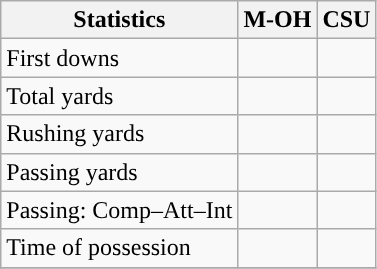<table class="wikitable" style="float: left;">
<tr>
<th>Statistics</th>
<th>M-OH</th>
<th>CSU</th>
</tr>
<tr>
<td>First downs</td>
<td></td>
<td></td>
</tr>
<tr>
<td>Total yards</td>
<td></td>
<td></td>
</tr>
<tr>
<td>Rushing yards</td>
<td></td>
<td></td>
</tr>
<tr>
<td>Passing yards</td>
<td></td>
<td></td>
</tr>
<tr>
<td>Passing: Comp–Att–Int</td>
<td></td>
<td></td>
</tr>
<tr>
<td>Time of possession</td>
<td></td>
<td></td>
</tr>
<tr>
</tr>
</table>
